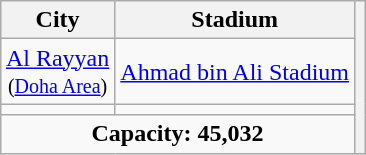<table class="wikitable" style="margin:1em auto; text-align:center;">
<tr>
<th>City</th>
<th>Stadium</th>
<th rowspan="4"></th>
</tr>
<tr>
<td><a href='#'>Al Rayyan</a><br> <small>(<a href='#'>Doha Area</a>)</small></td>
<td><a href='#'>Ahmad bin Ali Stadium</a></td>
</tr>
<tr>
<td></td>
<td></td>
</tr>
<tr>
<td colspan="2"><strong>Capacity: 45,032</strong></td>
</tr>
</table>
